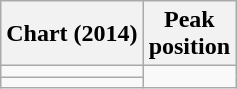<table class="wikitable">
<tr>
<th>Chart (2014)</th>
<th>Peak<br>position</th>
</tr>
<tr>
<td></td>
</tr>
<tr>
<td></td>
</tr>
</table>
